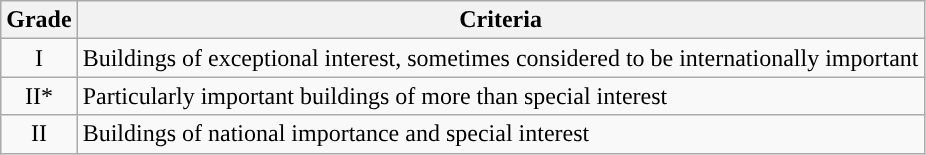<table class="wikitable">
<tr>
<th>Grade</th>
<th>Criteria</th>
</tr>
<tr>
<td align="center" >I</td>
<td>Buildings of exceptional interest, sometimes considered to be internationally important</td>
</tr>
<tr>
<td align="center" >II*</td>
<td>Particularly important buildings of more than special interest</td>
</tr>
<tr>
<td align="center" >II</td>
<td>Buildings of national importance and special interest</td>
</tr>
</table>
